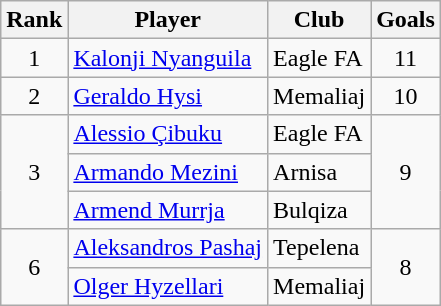<table class="wikitable" style="text-align:center">
<tr>
<th>Rank</th>
<th>Player</th>
<th>Club</th>
<th>Goals</th>
</tr>
<tr>
<td rowspan="1">1</td>
<td align="left"> <a href='#'>Kalonji Nyanguila</a></td>
<td align="left">Eagle FA</td>
<td rowspan="1">11</td>
</tr>
<tr>
<td rowspan="1">2</td>
<td align="left"> <a href='#'>Geraldo Hysi</a></td>
<td align="left">Memaliaj</td>
<td rowspan="1">10</td>
</tr>
<tr>
<td rowspan="3">3</td>
<td align="left"> <a href='#'>Alessio Çibuku</a></td>
<td align="left">Eagle FA</td>
<td rowspan="3">9</td>
</tr>
<tr>
<td align="left"> <a href='#'>Armando Mezini</a></td>
<td align="left">Arnisa</td>
</tr>
<tr>
<td align="left"> <a href='#'>Armend Murrja</a></td>
<td align="left">Bulqiza</td>
</tr>
<tr>
<td rowspan="2">6</td>
<td align="left"> <a href='#'>Aleksandros Pashaj</a></td>
<td align="left">Tepelena</td>
<td rowspan="2">8</td>
</tr>
<tr>
<td align="left"> <a href='#'>Olger Hyzellari</a></td>
<td align="left">Memaliaj</td>
</tr>
</table>
